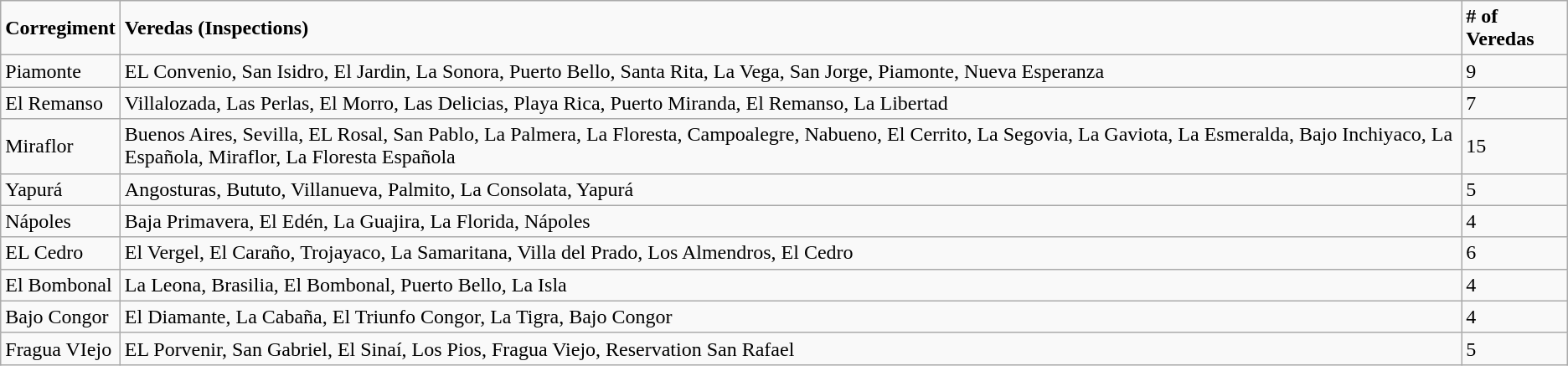<table class="wikitable">
<tr>
<td><strong>Corregiment</strong></td>
<td><strong>Veredas (Inspections)</strong></td>
<td><strong># of Veredas</strong></td>
</tr>
<tr>
<td>Piamonte</td>
<td>EL Convenio, San Isidro, El Jardin, La Sonora, Puerto  Bello, Santa Rita, La Vega, San Jorge, Piamonte, Nueva Esperanza</td>
<td>9</td>
</tr>
<tr>
<td>El  Remanso</td>
<td>Villalozada, Las Perlas, El Morro, Las Delicias, Playa  Rica, Puerto Miranda, El Remanso, La Libertad</td>
<td>7</td>
</tr>
<tr>
<td>Miraflor</td>
<td>Buenos Aires, Sevilla, EL Rosal, San Pablo, La Palmera,  La Floresta, Campoalegre, Nabueno, El Cerrito, La Segovia, La Gaviota, La  Esmeralda, Bajo Inchiyaco, La Española, Miraflor, La Floresta Española</td>
<td>15</td>
</tr>
<tr>
<td>Yapurá</td>
<td>Angosturas, Bututo, Villanueva, Palmito, La Consolata,  Yapurá</td>
<td>5</td>
</tr>
<tr>
<td>Nápoles</td>
<td>Baja Primavera, El Edén, La Guajira, La Florida,  Nápoles</td>
<td>4</td>
</tr>
<tr>
<td>EL  Cedro</td>
<td>El Vergel, El Caraño, Trojayaco, La Samaritana, Villa del  Prado, Los Almendros, El Cedro</td>
<td>6</td>
</tr>
<tr>
<td>El  Bombonal</td>
<td>La Leona, Brasilia, El Bombonal, Puerto Bello, La Isla</td>
<td>4</td>
</tr>
<tr>
<td>Bajo  Congor</td>
<td>El Diamante, La Cabaña, El Triunfo Congor, La Tigra,  Bajo Congor</td>
<td>4</td>
</tr>
<tr>
<td>Fragua  VIejo</td>
<td>EL Porvenir, San Gabriel, El Sinaí, Los Pios, Fragua  Viejo, Reservation San Rafael</td>
<td>5</td>
</tr>
</table>
